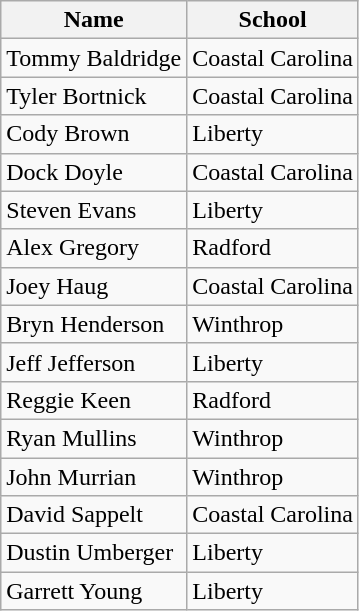<table class=wikitable>
<tr>
<th>Name</th>
<th>School</th>
</tr>
<tr>
<td>Tommy Baldridge</td>
<td>Coastal Carolina</td>
</tr>
<tr>
<td>Tyler Bortnick</td>
<td>Coastal Carolina</td>
</tr>
<tr>
<td>Cody Brown</td>
<td>Liberty</td>
</tr>
<tr>
<td>Dock Doyle</td>
<td>Coastal Carolina</td>
</tr>
<tr>
<td>Steven Evans</td>
<td>Liberty</td>
</tr>
<tr>
<td>Alex Gregory</td>
<td>Radford</td>
</tr>
<tr>
<td>Joey Haug</td>
<td>Coastal Carolina</td>
</tr>
<tr>
<td>Bryn Henderson</td>
<td>Winthrop</td>
</tr>
<tr>
<td>Jeff Jefferson</td>
<td>Liberty</td>
</tr>
<tr>
<td>Reggie Keen</td>
<td>Radford</td>
</tr>
<tr>
<td>Ryan Mullins</td>
<td>Winthrop</td>
</tr>
<tr>
<td>John Murrian</td>
<td>Winthrop</td>
</tr>
<tr>
<td>David Sappelt</td>
<td>Coastal Carolina</td>
</tr>
<tr>
<td>Dustin Umberger</td>
<td>Liberty</td>
</tr>
<tr>
<td>Garrett Young</td>
<td>Liberty</td>
</tr>
</table>
